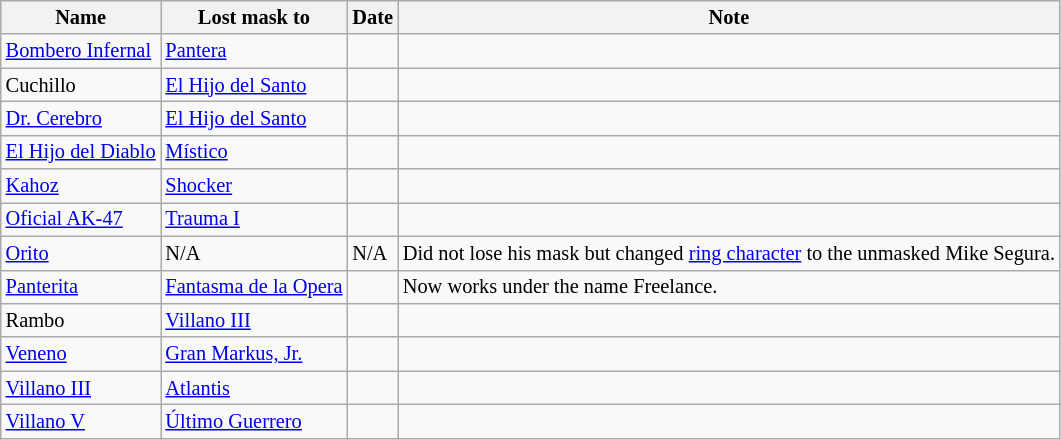<table style="font-size: 85%" class="wikitable sortable">
<tr>
<th><strong>Name</strong></th>
<th><strong>Lost mask to</strong></th>
<th><strong>Date</strong></th>
<th><strong>Note</strong></th>
</tr>
<tr>
<td><a href='#'>Bombero Infernal</a></td>
<td><a href='#'>Pantera</a></td>
<td></td>
<td> </td>
</tr>
<tr>
<td>Cuchillo</td>
<td><a href='#'>El Hijo del Santo</a></td>
<td></td>
<td></td>
</tr>
<tr>
<td><a href='#'>Dr. Cerebro</a></td>
<td><a href='#'>El Hijo del Santo</a></td>
<td></td>
<td></td>
</tr>
<tr>
<td><a href='#'>El Hijo del Diablo</a></td>
<td><a href='#'>Místico</a></td>
<td></td>
<td></td>
</tr>
<tr>
<td><a href='#'>Kahoz</a></td>
<td><a href='#'>Shocker</a></td>
<td></td>
<td></td>
</tr>
<tr>
<td><a href='#'>Oficial AK-47</a></td>
<td><a href='#'>Trauma I</a></td>
<td></td>
<td></td>
</tr>
<tr>
<td><a href='#'>Orito</a></td>
<td>N/A</td>
<td>N/A</td>
<td>Did not lose his mask but changed <a href='#'>ring character</a> to the unmasked Mike Segura.</td>
</tr>
<tr>
<td><a href='#'>Panterita</a></td>
<td><a href='#'>Fantasma de la Opera</a></td>
<td></td>
<td>Now works under the name Freelance.</td>
</tr>
<tr>
<td>Rambo</td>
<td><a href='#'>Villano III</a></td>
<td></td>
<td> </td>
</tr>
<tr>
<td><a href='#'>Veneno</a></td>
<td><a href='#'>Gran Markus, Jr.</a></td>
<td></td>
<td></td>
</tr>
<tr>
<td><a href='#'>Villano III</a></td>
<td><a href='#'>Atlantis</a></td>
<td></td>
<td></td>
</tr>
<tr>
<td><a href='#'>Villano V</a></td>
<td><a href='#'>Último Guerrero</a></td>
<td></td>
<td></td>
</tr>
</table>
